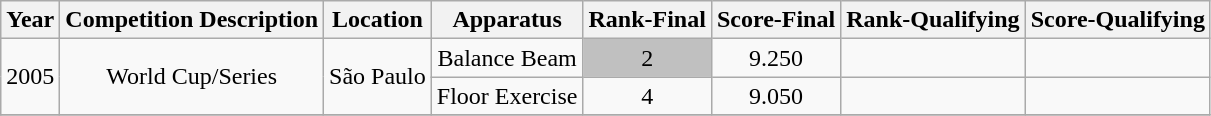<table class="wikitable" style="text-align:center">
<tr>
<th>Year</th>
<th>Competition Description</th>
<th>Location</th>
<th>Apparatus</th>
<th>Rank-Final</th>
<th>Score-Final</th>
<th>Rank-Qualifying</th>
<th>Score-Qualifying</th>
</tr>
<tr>
<td rowspan="2">2005</td>
<td rowspan="2">World Cup/Series</td>
<td rowspan="2">São Paulo</td>
<td>Balance Beam</td>
<td bgcolor="silver">2</td>
<td>9.250</td>
<td></td>
<td></td>
</tr>
<tr>
<td>Floor Exercise</td>
<td>4</td>
<td>9.050</td>
<td></td>
<td></td>
</tr>
<tr>
</tr>
</table>
